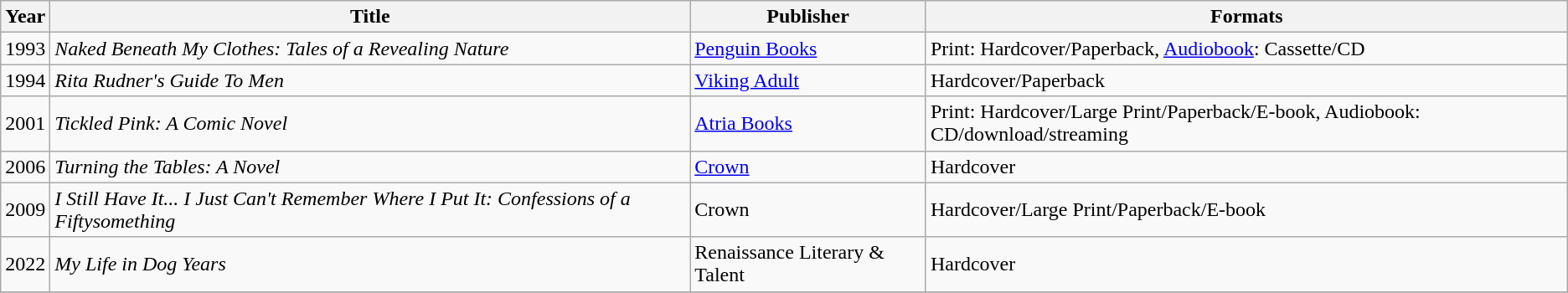<table class="wikitable sortable">
<tr>
<th>Year</th>
<th>Title</th>
<th>Publisher</th>
<th>Formats</th>
</tr>
<tr>
<td>1993</td>
<td><em>Naked Beneath My Clothes: Tales of a Revealing Nature</em></td>
<td><a href='#'>Penguin Books</a></td>
<td>Print: Hardcover/Paperback, <a href='#'>Audiobook</a>: Cassette/CD</td>
</tr>
<tr>
<td>1994</td>
<td><em>Rita Rudner's Guide To Men</em></td>
<td><a href='#'>Viking Adult</a></td>
<td>Hardcover/Paperback</td>
</tr>
<tr>
<td>2001</td>
<td><em>Tickled Pink: A Comic Novel</em></td>
<td><a href='#'>Atria Books</a></td>
<td>Print: Hardcover/Large Print/Paperback/E-book, Audiobook: CD/download/streaming</td>
</tr>
<tr>
<td>2006</td>
<td><em>Turning the Tables: A Novel</em></td>
<td><a href='#'>Crown</a></td>
<td>Hardcover</td>
</tr>
<tr>
<td>2009</td>
<td><em>I Still Have It... I Just Can't Remember Where I Put It: Confessions of a Fiftysomething</em></td>
<td>Crown</td>
<td>Hardcover/Large Print/Paperback/E-book</td>
</tr>
<tr>
<td>2022</td>
<td><em>My Life in Dog Years</em></td>
<td>Renaissance Literary & Talent</td>
<td>Hardcover</td>
</tr>
<tr>
</tr>
</table>
